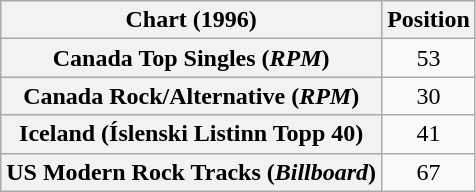<table class="wikitable sortable plainrowheaders" style="text-align:center">
<tr>
<th>Chart (1996)</th>
<th>Position</th>
</tr>
<tr>
<th scope="row">Canada Top Singles (<em>RPM</em>)</th>
<td>53</td>
</tr>
<tr>
<th scope="row">Canada Rock/Alternative (<em>RPM</em>)</th>
<td>30</td>
</tr>
<tr>
<th scope="row">Iceland (Íslenski Listinn Topp 40)</th>
<td>41</td>
</tr>
<tr>
<th scope="row">US Modern Rock Tracks (<em>Billboard</em>)</th>
<td>67</td>
</tr>
</table>
